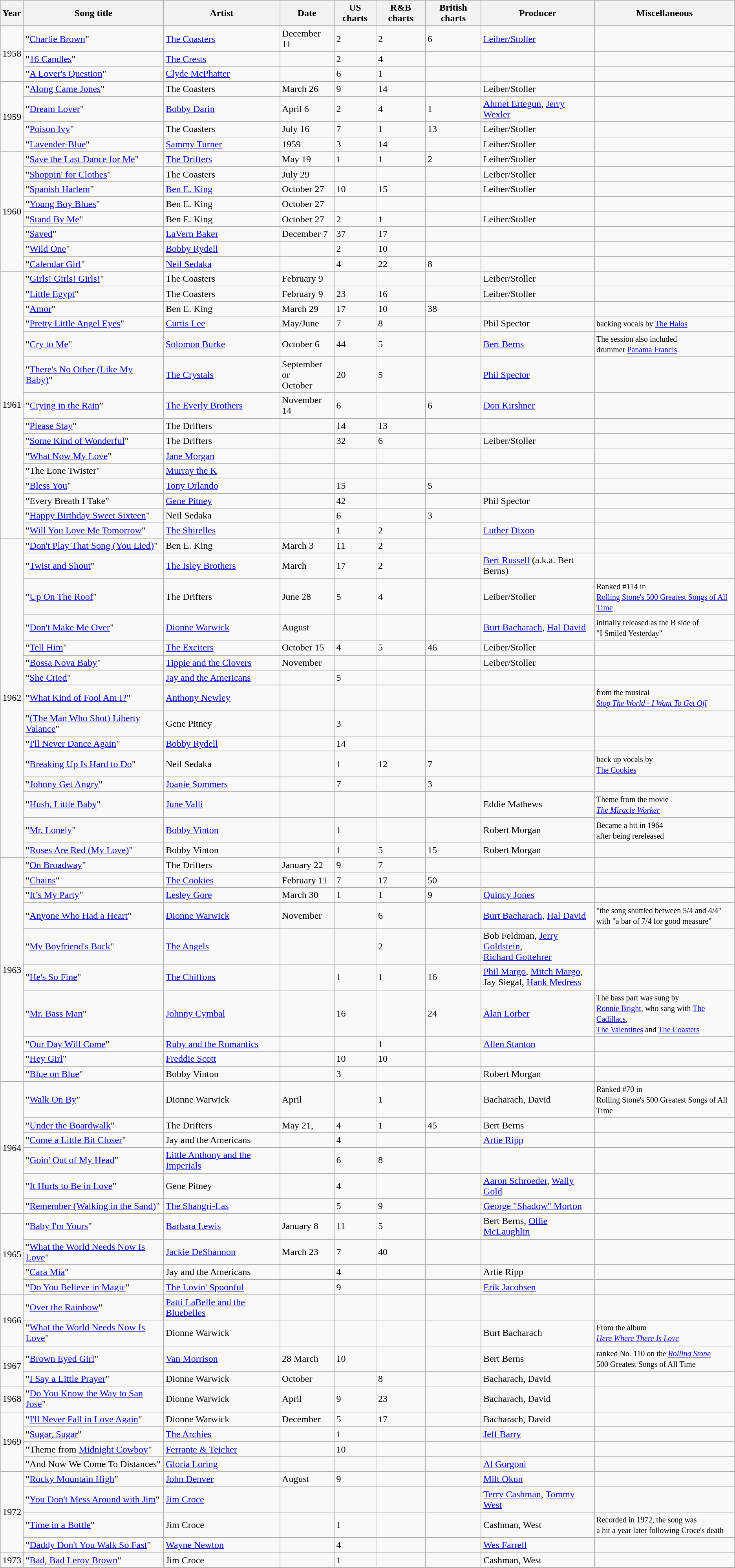<table class="wikitable sortable">
<tr>
<th>Year</th>
<th>Song title</th>
<th>Artist</th>
<th>Date</th>
<th>US charts</th>
<th>R&B charts</th>
<th>British charts</th>
<th>Producer</th>
<th>Miscellaneous</th>
</tr>
<tr>
<td rowspan="3">1958</td>
<td>"<a href='#'>Charlie Brown</a>"</td>
<td><a href='#'>The Coasters</a></td>
<td>December 11</td>
<td>2</td>
<td>2</td>
<td>6</td>
<td><a href='#'>Leiber/Stoller</a></td>
<td></td>
</tr>
<tr>
<td>"<a href='#'>16 Candles</a>"</td>
<td><a href='#'>The Crests</a></td>
<td></td>
<td>2</td>
<td>4</td>
<td></td>
<td></td>
<td></td>
</tr>
<tr>
<td>"<a href='#'>A Lover's Question</a>"</td>
<td><a href='#'>Clyde McPhatter</a></td>
<td></td>
<td>6</td>
<td>1</td>
<td></td>
<td></td>
<td></td>
</tr>
<tr>
<td rowspan="4">1959</td>
<td>"<a href='#'>Along Came Jones</a>"</td>
<td>The Coasters</td>
<td>March 26</td>
<td>9</td>
<td>14</td>
<td></td>
<td>Leiber/Stoller</td>
<td></td>
</tr>
<tr>
<td>"<a href='#'>Dream Lover</a>"</td>
<td><a href='#'>Bobby Darin</a></td>
<td>April 6</td>
<td>2</td>
<td>4</td>
<td>1</td>
<td><a href='#'>Ahmet Ertegun</a>, <a href='#'>Jerry Wexler</a></td>
<td></td>
</tr>
<tr>
<td>"<a href='#'>Poison Ivy</a>"</td>
<td>The Coasters</td>
<td>July 16</td>
<td>7</td>
<td>1</td>
<td>13</td>
<td>Leiber/Stoller</td>
<td></td>
</tr>
<tr>
<td>"<a href='#'>Lavender-Blue</a>"</td>
<td><a href='#'>Sammy Turner</a></td>
<td>1959</td>
<td>3</td>
<td>14</td>
<td></td>
<td>Leiber/Stoller</td>
<td></td>
</tr>
<tr>
<td rowspan="8">1960</td>
<td>"<a href='#'>Save the Last Dance for Me</a>"</td>
<td><a href='#'>The Drifters</a></td>
<td>May 19</td>
<td>1</td>
<td>1</td>
<td>2</td>
<td>Leiber/Stoller</td>
<td></td>
</tr>
<tr>
<td>"<a href='#'>Shoppin' for Clothes</a>"</td>
<td>The Coasters</td>
<td>July 29</td>
<td></td>
<td></td>
<td></td>
<td>Leiber/Stoller</td>
<td></td>
</tr>
<tr>
<td>"<a href='#'>Spanish Harlem</a>"</td>
<td><a href='#'>Ben E. King</a></td>
<td>October 27</td>
<td>10</td>
<td>15</td>
<td></td>
<td>Leiber/Stoller</td>
<td></td>
</tr>
<tr>
<td>"<a href='#'>Young Boy Blues</a>"</td>
<td>Ben E. King</td>
<td>October 27</td>
<td></td>
<td></td>
<td></td>
<td></td>
<td></td>
</tr>
<tr>
<td>"<a href='#'>Stand By Me</a>"</td>
<td>Ben E. King</td>
<td>October 27</td>
<td>2</td>
<td>1</td>
<td></td>
<td>Leiber/Stoller</td>
<td></td>
</tr>
<tr>
<td>"<a href='#'>Saved</a>"</td>
<td><a href='#'>LaVern Baker</a></td>
<td>December 7</td>
<td>37</td>
<td>17</td>
<td></td>
<td></td>
<td></td>
</tr>
<tr>
<td>"<a href='#'>Wild One</a>"</td>
<td><a href='#'>Bobby Rydell</a></td>
<td></td>
<td>2</td>
<td>10</td>
<td></td>
<td></td>
<td></td>
</tr>
<tr>
<td>"<a href='#'>Calendar Girl</a>"</td>
<td><a href='#'>Neil Sedaka</a></td>
<td></td>
<td>4</td>
<td>22</td>
<td>8</td>
<td></td>
<td></td>
</tr>
<tr>
<td rowspan="15">1961</td>
<td>"<a href='#'>Girls! Girls! Girls!</a>"</td>
<td>The Coasters</td>
<td>February 9</td>
<td></td>
<td></td>
<td></td>
<td>Leiber/Stoller</td>
<td></td>
</tr>
<tr>
<td>"<a href='#'>Little Egypt</a>"</td>
<td>The Coasters</td>
<td>February 9</td>
<td>23</td>
<td>16</td>
<td></td>
<td>Leiber/Stoller</td>
<td></td>
</tr>
<tr>
<td>"<a href='#'>Amor</a>"</td>
<td>Ben E. King</td>
<td>March 29</td>
<td>17</td>
<td>10</td>
<td>38</td>
<td></td>
<td></td>
</tr>
<tr>
<td>"<a href='#'>Pretty Little Angel Eyes</a>"</td>
<td><a href='#'>Curtis Lee</a></td>
<td>May/June</td>
<td>7</td>
<td>8</td>
<td></td>
<td>Phil Spector</td>
<td><small>backing vocals by <a href='#'>The Halos</a></small></td>
</tr>
<tr>
<td>"<a href='#'>Cry to Me</a>"</td>
<td><a href='#'>Solomon Burke</a></td>
<td>October 6</td>
<td>44</td>
<td>5</td>
<td></td>
<td><a href='#'>Bert Berns</a></td>
<td><small> The session also included <br>drummer <a href='#'>Panama Francis</a>.</small></td>
</tr>
<tr>
<td>"<a href='#'>There's No Other (Like My Baby)</a>"</td>
<td><a href='#'>The Crystals</a></td>
<td>September or<br>October</td>
<td>20</td>
<td>5</td>
<td></td>
<td><a href='#'>Phil Spector</a></td>
<td></td>
</tr>
<tr>
<td>"<a href='#'>Crying in the Rain</a>"</td>
<td><a href='#'>The Everly Brothers</a></td>
<td>November 14</td>
<td>6</td>
<td></td>
<td>6</td>
<td><a href='#'>Don Kirshner</a></td>
<td></td>
</tr>
<tr>
<td>"<a href='#'>Please Stay</a>"</td>
<td>The Drifters</td>
<td></td>
<td>14</td>
<td>13</td>
<td></td>
<td></td>
<td></td>
</tr>
<tr>
<td>"<a href='#'>Some Kind of Wonderful</a>"</td>
<td>The Drifters</td>
<td></td>
<td>32</td>
<td>6</td>
<td></td>
<td>Leiber/Stoller</td>
<td></td>
</tr>
<tr>
<td>"<a href='#'>What Now My Love</a>"</td>
<td><a href='#'>Jane Morgan</a></td>
<td></td>
<td></td>
<td></td>
<td></td>
<td></td>
<td></td>
</tr>
<tr>
<td>"The Lone Twister"</td>
<td><a href='#'>Murray the K</a></td>
<td></td>
<td></td>
<td></td>
<td></td>
<td></td>
<td></td>
</tr>
<tr>
<td>"<a href='#'>Bless You</a>"</td>
<td><a href='#'>Tony Orlando</a></td>
<td></td>
<td>15</td>
<td></td>
<td>5</td>
<td></td>
<td></td>
</tr>
<tr>
<td>"Every Breath I Take"</td>
<td><a href='#'>Gene Pitney</a></td>
<td></td>
<td>42</td>
<td></td>
<td></td>
<td>Phil Spector</td>
<td></td>
</tr>
<tr>
<td>"<a href='#'>Happy Birthday Sweet Sixteen</a>"</td>
<td>Neil Sedaka</td>
<td></td>
<td>6</td>
<td></td>
<td>3</td>
<td></td>
<td></td>
</tr>
<tr>
<td>"<a href='#'>Will You Love Me Tomorrow</a>"</td>
<td><a href='#'>The Shirelles</a></td>
<td></td>
<td>1</td>
<td>2</td>
<td></td>
<td><a href='#'>Luther Dixon</a></td>
<td></td>
</tr>
<tr>
<td rowspan="15">1962</td>
<td>"<a href='#'>Don't Play That Song (You Lied)</a>"</td>
<td>Ben E. King</td>
<td>March 3</td>
<td>11</td>
<td>2</td>
<td></td>
<td></td>
<td></td>
</tr>
<tr>
<td>"<a href='#'>Twist and Shout</a>"</td>
<td><a href='#'>The Isley Brothers</a></td>
<td>March</td>
<td>17</td>
<td>2</td>
<td></td>
<td><a href='#'>Bert Russell</a> (a.k.a. Bert Berns)</td>
<td></td>
</tr>
<tr>
<td>"<a href='#'>Up On The Roof</a>"</td>
<td>The Drifters</td>
<td>June 28</td>
<td>5</td>
<td>4</td>
<td></td>
<td>Leiber/Stoller</td>
<td><small>Ranked #114 in<br><a href='#'>Rolling Stone's 500 Greatest Songs of All Time</a></small></td>
</tr>
<tr>
<td>"<a href='#'>Don't Make Me Over</a>"</td>
<td><a href='#'>Dionne Warwick</a></td>
<td>August</td>
<td></td>
<td></td>
<td></td>
<td><a href='#'>Burt Bacharach</a>, <a href='#'>Hal David</a></td>
<td><small>initially released as the B side of<br> "I Smiled Yesterday"</small></td>
</tr>
<tr>
<td>"<a href='#'>Tell Him</a>"</td>
<td><a href='#'>The Exciters</a></td>
<td>October 15</td>
<td>4</td>
<td>5</td>
<td>46</td>
<td>Leiber/Stoller</td>
<td></td>
</tr>
<tr>
<td>"<a href='#'>Bossa Nova Baby</a>"</td>
<td><a href='#'>Tippie and the Clovers</a></td>
<td>November</td>
<td></td>
<td></td>
<td></td>
<td>Leiber/Stoller</td>
<td></td>
</tr>
<tr>
<td>"<a href='#'>She Cried</a>"</td>
<td><a href='#'>Jay and the Americans</a></td>
<td></td>
<td>5</td>
<td></td>
<td></td>
<td></td>
<td></td>
</tr>
<tr>
<td>"<a href='#'>What Kind of Fool Am I?</a>"</td>
<td><a href='#'>Anthony Newley</a></td>
<td></td>
<td></td>
<td></td>
<td></td>
<td></td>
<td><small>from the musical<br> <em><a href='#'>Stop The World - I Want To Get Off</a></em></small></td>
</tr>
<tr>
<td>"<a href='#'>(The Man Who Shot) Liberty Valance</a>"</td>
<td>Gene Pitney</td>
<td></td>
<td>3</td>
<td></td>
<td></td>
<td></td>
<td></td>
</tr>
<tr>
<td>"<a href='#'>I'll Never Dance Again</a>"</td>
<td><a href='#'>Bobby Rydell</a></td>
<td></td>
<td>14</td>
<td></td>
<td></td>
<td></td>
<td></td>
</tr>
<tr>
<td>"<a href='#'>Breaking Up Is Hard to Do</a>"</td>
<td>Neil Sedaka</td>
<td></td>
<td>1</td>
<td>12</td>
<td>7</td>
<td></td>
<td><small>back up vocals by<br><a href='#'>The Cookies</a></small></td>
</tr>
<tr>
<td>"<a href='#'>Johnny Get Angry</a>"</td>
<td><a href='#'>Joanie Sommers</a></td>
<td></td>
<td>7</td>
<td></td>
<td>3</td>
<td></td>
<td></td>
</tr>
<tr>
<td>"<a href='#'>Hush, Little Baby</a>"</td>
<td><a href='#'>June Valli</a></td>
<td></td>
<td></td>
<td></td>
<td></td>
<td>Eddie Mathews</td>
<td><small>Theme from the movie<br> <em><a href='#'>The Miracle Worker</a></em></small></td>
</tr>
<tr>
<td>"<a href='#'>Mr. Lonely</a>"</td>
<td><a href='#'>Bobby Vinton</a></td>
<td></td>
<td>1</td>
<td></td>
<td></td>
<td>Robert Morgan</td>
<td><small>Became a hit in 1964<br>after being rereleased</small></td>
</tr>
<tr>
<td>"<a href='#'>Roses Are Red (My Love)</a>"</td>
<td>Bobby Vinton</td>
<td></td>
<td>1</td>
<td>5</td>
<td>15</td>
<td>Robert Morgan</td>
<td></td>
</tr>
<tr>
<td rowspan="10">1963</td>
<td>"<a href='#'>On Broadway</a>"</td>
<td>The Drifters</td>
<td>January 22</td>
<td>9</td>
<td>7</td>
<td></td>
<td></td>
<td></td>
</tr>
<tr>
<td>"<a href='#'>Chains</a>"</td>
<td><a href='#'>The Cookies</a></td>
<td>February 11</td>
<td>7</td>
<td>17</td>
<td>50</td>
<td></td>
<td></td>
</tr>
<tr>
<td>"<a href='#'>It’s My Party</a>"</td>
<td><a href='#'>Lesley Gore</a></td>
<td>March 30</td>
<td>1</td>
<td>1</td>
<td>9</td>
<td><a href='#'>Quincy Jones</a></td>
<td></td>
</tr>
<tr>
<td>"<a href='#'>Anyone Who Had a Heart</a>"</td>
<td><a href='#'>Dionne Warwick</a></td>
<td>November</td>
<td></td>
<td>6</td>
<td></td>
<td><a href='#'>Burt Bacharach</a>, <a href='#'>Hal David</a></td>
<td><small>"the song shuttled between 5/4 and 4/4" <br>with "a bar of 7/4 for good measure"</small></td>
</tr>
<tr>
<td>"<a href='#'>My Boyfriend's Back</a>"</td>
<td><a href='#'>The Angels</a></td>
<td></td>
<td></td>
<td>2</td>
<td></td>
<td>Bob Feldman, <a href='#'>Jerry Goldstein</a>,<br> <a href='#'>Richard Gottehrer</a></td>
<td></td>
</tr>
<tr>
<td>"<a href='#'>He's So Fine</a>"</td>
<td><a href='#'>The Chiffons</a></td>
<td></td>
<td>1</td>
<td>1</td>
<td>16</td>
<td><a href='#'>Phil Margo</a>, <a href='#'>Mitch Margo</a>,<br> Jay Siegal, <a href='#'>Hank Medress</a></td>
<td></td>
</tr>
<tr>
<td>"<a href='#'>Mr. Bass Man</a>"</td>
<td><a href='#'>Johnny Cymbal</a></td>
<td></td>
<td>16</td>
<td></td>
<td>24</td>
<td><a href='#'>Alan Lorber</a></td>
<td><small>The bass part was sung by<br> <a href='#'>Ronnie Bright</a>, who sang with <a href='#'>The Cadillacs</a>, <br>  <a href='#'>The Valentines</a> and <a href='#'>The Coasters</a></small></td>
</tr>
<tr>
<td>"<a href='#'>Our Day Will Come</a>"</td>
<td><a href='#'>Ruby and the Romantics</a></td>
<td></td>
<td></td>
<td>1</td>
<td></td>
<td><a href='#'>Allen Stanton</a></td>
<td></td>
</tr>
<tr>
<td>"<a href='#'>Hey Girl</a>"</td>
<td><a href='#'>Freddie Scott</a></td>
<td></td>
<td>10</td>
<td>10</td>
<td></td>
<td></td>
<td></td>
</tr>
<tr>
<td>"<a href='#'>Blue on Blue</a>"</td>
<td>Bobby Vinton</td>
<td></td>
<td>3</td>
<td></td>
<td></td>
<td>Robert Morgan</td>
<td></td>
</tr>
<tr>
<td rowspan="6">1964</td>
<td>"<a href='#'>Walk On By</a>"</td>
<td>Dionne Warwick</td>
<td>April</td>
<td></td>
<td>1</td>
<td></td>
<td>Bacharach, David</td>
<td><small>Ranked #70 in <br>Rolling Stone's 500 Greatest Songs of All Time</small></td>
</tr>
<tr>
<td>"<a href='#'>Under the Boardwalk</a>"</td>
<td>The Drifters</td>
<td>May 21,</td>
<td>4</td>
<td>1</td>
<td>45</td>
<td>Bert Berns</td>
<td></td>
</tr>
<tr>
<td>"<a href='#'>Come a Little Bit Closer</a>"</td>
<td>Jay and the Americans</td>
<td></td>
<td>4</td>
<td></td>
<td></td>
<td><a href='#'>Artie Ripp</a></td>
<td></td>
</tr>
<tr>
<td>"<a href='#'>Goin' Out of My Head</a>"</td>
<td><a href='#'>Little Anthony and the Imperials</a></td>
<td></td>
<td>6</td>
<td>8</td>
<td></td>
<td></td>
<td></td>
</tr>
<tr>
<td>"<a href='#'>It Hurts to Be in Love</a>"</td>
<td>Gene Pitney</td>
<td></td>
<td>4</td>
<td></td>
<td></td>
<td><a href='#'>Aaron Schroeder</a>, <a href='#'>Wally Gold</a></td>
<td></td>
</tr>
<tr>
<td>"<a href='#'>Remember (Walking in the Sand)</a>"</td>
<td><a href='#'>The Shangri-Las</a></td>
<td></td>
<td>5</td>
<td>9</td>
<td></td>
<td><a href='#'>George "Shadow" Morton</a></td>
<td></td>
</tr>
<tr>
<td rowspan="4">1965</td>
<td>"<a href='#'>Baby I'm Yours</a>"</td>
<td><a href='#'>Barbara Lewis</a></td>
<td>January 8</td>
<td>11</td>
<td>5</td>
<td></td>
<td>Bert Berns, <a href='#'>Ollie McLaughlin</a></td>
<td></td>
</tr>
<tr>
<td>"<a href='#'>What the World Needs Now Is Love</a>"</td>
<td><a href='#'>Jackie DeShannon</a></td>
<td>March 23</td>
<td>7</td>
<td>40</td>
<td></td>
<td></td>
<td></td>
</tr>
<tr>
<td>"<a href='#'>Cara Mia</a>"</td>
<td>Jay and the Americans</td>
<td></td>
<td>4</td>
<td></td>
<td></td>
<td>Artie Ripp</td>
<td></td>
</tr>
<tr>
<td>"<a href='#'>Do You Believe in Magic</a>"</td>
<td><a href='#'>The Lovin' Spoonful</a></td>
<td></td>
<td>9</td>
<td></td>
<td></td>
<td><a href='#'>Erik Jacobsen</a></td>
<td></td>
</tr>
<tr>
<td rowspan="2">1966</td>
<td>"<a href='#'>Over the Rainbow</a>"</td>
<td><a href='#'>Patti LaBelle and the Bluebelles</a></td>
<td></td>
<td></td>
<td></td>
<td></td>
<td></td>
<td></td>
</tr>
<tr>
<td>"<a href='#'>What the World Needs Now Is Love</a>"</td>
<td>Dionne Warwick</td>
<td></td>
<td></td>
<td></td>
<td></td>
<td>Burt Bacharach</td>
<td><small>From the album<br> <em><a href='#'>Here Where There Is Love</a></em></small></td>
</tr>
<tr>
<td rowspan="2">1967</td>
<td>"<a href='#'>Brown Eyed Girl</a>"</td>
<td><a href='#'>Van Morrison</a></td>
<td>28 March</td>
<td>10</td>
<td></td>
<td></td>
<td>Bert Berns</td>
<td><small>ranked No. 110 on the <em><a href='#'>Rolling Stone</a></em> <br>500 Greatest Songs of All Time</small></td>
</tr>
<tr>
<td>"<a href='#'>I Say a Little Prayer</a>"</td>
<td>Dionne Warwick</td>
<td>October</td>
<td></td>
<td>8</td>
<td></td>
<td>Bacharach, David</td>
<td></td>
</tr>
<tr>
<td>1968</td>
<td>"<a href='#'>Do You Know the Way to San Jose</a>"</td>
<td>Dionne Warwick</td>
<td>April</td>
<td>9</td>
<td>23</td>
<td></td>
<td>Bacharach, David</td>
<td></td>
</tr>
<tr>
<td rowspan="4">1969</td>
<td>"<a href='#'>I'll Never Fall in Love Again</a>"</td>
<td>Dionne Warwick</td>
<td>December</td>
<td>5</td>
<td>17</td>
<td></td>
<td>Bacharach, David</td>
<td></td>
</tr>
<tr>
<td>"<a href='#'>Sugar, Sugar</a>"</td>
<td><a href='#'>The Archies</a></td>
<td></td>
<td>1</td>
<td></td>
<td></td>
<td><a href='#'>Jeff Barry</a></td>
<td></td>
</tr>
<tr>
<td>"Theme from <a href='#'>Midnight Cowboy</a>"</td>
<td><a href='#'>Ferrante & Teicher</a></td>
<td></td>
<td>10</td>
<td></td>
<td></td>
<td></td>
<td></td>
</tr>
<tr>
<td>"And Now We Come To Distances"</td>
<td><a href='#'>Gloria Loring</a></td>
<td></td>
<td></td>
<td></td>
<td></td>
<td><a href='#'>Al Gorgoni</a></td>
<td></td>
</tr>
<tr>
<td rowspan="4">1972</td>
<td>"<a href='#'>Rocky Mountain High</a>"</td>
<td><a href='#'>John Denver</a></td>
<td>August</td>
<td>9</td>
<td></td>
<td></td>
<td><a href='#'>Milt Okun</a></td>
<td></td>
</tr>
<tr>
<td>"<a href='#'>You Don't Mess Around with Jim</a>"</td>
<td><a href='#'>Jim Croce</a></td>
<td></td>
<td></td>
<td></td>
<td></td>
<td><a href='#'>Terry Cashman</a>, <a href='#'>Tommy West</a></td>
<td></td>
</tr>
<tr>
<td>"<a href='#'>Time in a Bottle</a>"</td>
<td>Jim Croce</td>
<td></td>
<td>1</td>
<td></td>
<td></td>
<td>Cashman, West</td>
<td><small>Recorded in 1972, the song was<br> a hit a year later following Croce's death</small></td>
</tr>
<tr>
<td>"<a href='#'>Daddy Don't You Walk So Fast</a>"</td>
<td><a href='#'>Wayne Newton</a></td>
<td></td>
<td>4</td>
<td></td>
<td></td>
<td><a href='#'>Wes Farrell</a></td>
<td></td>
</tr>
<tr>
<td>1973</td>
<td>"<a href='#'>Bad, Bad Leroy Brown</a>"</td>
<td>Jim Croce</td>
<td></td>
<td>1</td>
<td></td>
<td></td>
<td>Cashman, West</td>
<td></td>
</tr>
</table>
